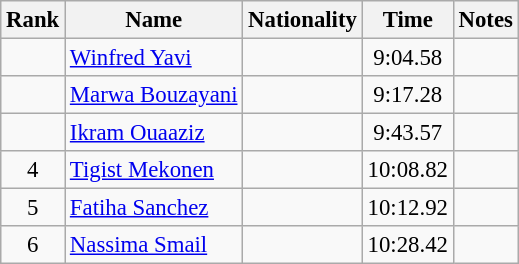<table class="wikitable sortable" style="text-align:center;font-size:95%">
<tr>
<th>Rank</th>
<th>Name</th>
<th>Nationality</th>
<th>Time</th>
<th>Notes</th>
</tr>
<tr>
<td></td>
<td align=left><a href='#'>Winfred Yavi</a></td>
<td align=left></td>
<td>9:04.58</td>
<td></td>
</tr>
<tr>
<td></td>
<td align=left><a href='#'>Marwa Bouzayani</a></td>
<td align=left></td>
<td>9:17.28</td>
<td></td>
</tr>
<tr>
<td></td>
<td align=left><a href='#'>Ikram Ouaaziz</a></td>
<td align=left></td>
<td>9:43.57</td>
<td></td>
</tr>
<tr>
<td>4</td>
<td align=left><a href='#'>Tigist Mekonen</a></td>
<td align=left></td>
<td>10:08.82</td>
<td></td>
</tr>
<tr>
<td>5</td>
<td align=left><a href='#'>Fatiha Sanchez</a></td>
<td align=left></td>
<td>10:12.92</td>
<td></td>
</tr>
<tr>
<td>6</td>
<td align=left><a href='#'>Nassima Smail</a></td>
<td align=left></td>
<td>10:28.42</td>
<td></td>
</tr>
</table>
